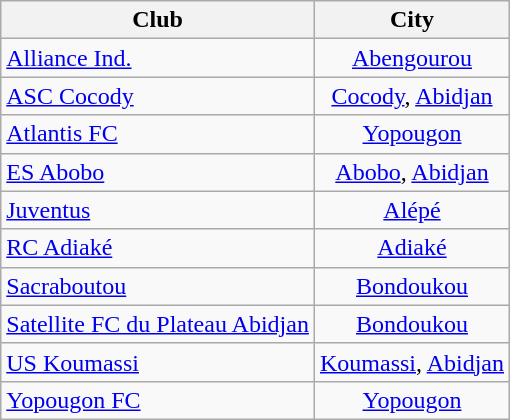<table class="wikitable sortable" style="text-align:center;">
<tr>
<th>Club<br></th>
<th>City</th>
</tr>
<tr>
<td style="text-align:left;"><a href='#'>Alliance Ind.</a></td>
<td><a href='#'>Abengourou</a></td>
</tr>
<tr>
<td style="text-align:left;"><a href='#'>ASC Cocody</a></td>
<td><a href='#'>Cocody</a>, <a href='#'>Abidjan</a></td>
</tr>
<tr>
<td style="text-align:left;"><a href='#'>Atlantis FC</a></td>
<td><a href='#'>Yopougon</a></td>
</tr>
<tr>
<td style="text-align:left;"><a href='#'>ES Abobo</a></td>
<td><a href='#'>Abobo</a>, <a href='#'>Abidjan</a></td>
</tr>
<tr>
<td style="text-align:left;"><a href='#'>Juventus</a></td>
<td><a href='#'>Alépé</a></td>
</tr>
<tr>
<td style="text-align:left;"><a href='#'>RC Adiaké</a></td>
<td><a href='#'>Adiaké</a></td>
</tr>
<tr>
<td style="text-align:left;"><a href='#'>Sacraboutou</a></td>
<td><a href='#'>Bondoukou</a></td>
</tr>
<tr>
<td style="text-align:left;"><a href='#'>Satellite FC du Plateau Abidjan</a></td>
<td><a href='#'>Bondoukou</a></td>
</tr>
<tr>
<td style="text-align:left;"><a href='#'>US Koumassi</a></td>
<td><a href='#'>Koumassi</a>, <a href='#'>Abidjan</a></td>
</tr>
<tr>
<td style="text-align:left;"><a href='#'>Yopougon FC</a></td>
<td><a href='#'>Yopougon</a></td>
</tr>
</table>
